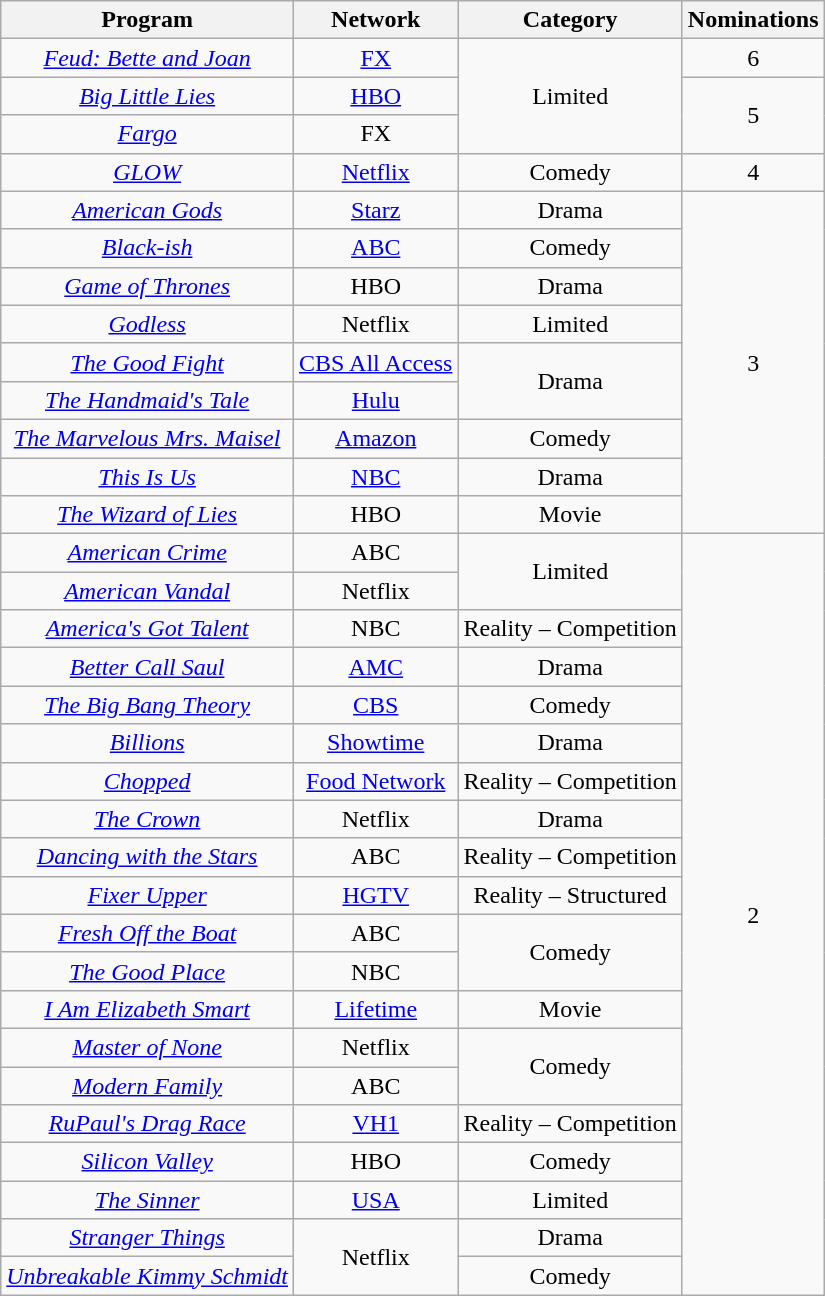<table class="wikitable sortable" style="text-align:center;" background: #f6e39c;>
<tr>
<th scope="col" style="text-align:center;">Program</th>
<th scope="col" style="text-align:center;">Network</th>
<th scope="col" style="text-align:center;">Category</th>
<th scope="col" style="width:55px;">Nominations</th>
</tr>
<tr>
<td><em><a href='#'>Feud: Bette and Joan</a></em></td>
<td><a href='#'>FX</a></td>
<td rowspan="3">Limited</td>
<td style="text-align:center">6</td>
</tr>
<tr>
<td><em><a href='#'>Big Little Lies</a></em></td>
<td><a href='#'>HBO</a></td>
<td rowspan="2" style="text-align:center">5</td>
</tr>
<tr>
<td><em><a href='#'>Fargo</a></em></td>
<td>FX</td>
</tr>
<tr>
<td><em><a href='#'>GLOW</a></em></td>
<td><a href='#'>Netflix</a></td>
<td>Comedy</td>
<td style="text-align:center">4</td>
</tr>
<tr>
<td><em><a href='#'>American Gods</a></em></td>
<td><a href='#'>Starz</a></td>
<td>Drama</td>
<td rowspan="9" style="text-align:center">3</td>
</tr>
<tr>
<td><em><a href='#'>Black-ish</a></em></td>
<td><a href='#'>ABC</a></td>
<td>Comedy</td>
</tr>
<tr>
<td><em><a href='#'>Game of Thrones</a></em></td>
<td>HBO</td>
<td>Drama</td>
</tr>
<tr>
<td><em><a href='#'>Godless</a></em></td>
<td>Netflix</td>
<td>Limited</td>
</tr>
<tr>
<td><em><a href='#'>The Good Fight</a></em></td>
<td><a href='#'>CBS All Access</a></td>
<td rowspan="2">Drama</td>
</tr>
<tr>
<td><em><a href='#'>The Handmaid's Tale</a></em></td>
<td><a href='#'>Hulu</a></td>
</tr>
<tr>
<td><em><a href='#'>The Marvelous Mrs. Maisel</a></em></td>
<td><a href='#'>Amazon</a></td>
<td>Comedy</td>
</tr>
<tr>
<td><em><a href='#'>This Is Us</a></em></td>
<td><a href='#'>NBC</a></td>
<td>Drama</td>
</tr>
<tr>
<td><em><a href='#'>The Wizard of Lies</a></em></td>
<td>HBO</td>
<td>Movie</td>
</tr>
<tr>
<td><em><a href='#'>American Crime</a></em></td>
<td>ABC</td>
<td rowspan="2">Limited</td>
<td rowspan="20" style="text-align:center">2</td>
</tr>
<tr>
<td><em><a href='#'>American Vandal</a></em></td>
<td>Netflix</td>
</tr>
<tr>
<td><em><a href='#'>America's Got Talent</a></em></td>
<td>NBC</td>
<td>Reality – Competition</td>
</tr>
<tr>
<td><em><a href='#'>Better Call Saul</a></em></td>
<td><a href='#'>AMC</a></td>
<td>Drama</td>
</tr>
<tr>
<td><em><a href='#'>The Big Bang Theory</a></em></td>
<td><a href='#'>CBS</a></td>
<td>Comedy</td>
</tr>
<tr>
<td><em><a href='#'>Billions</a></em></td>
<td><a href='#'>Showtime</a></td>
<td>Drama</td>
</tr>
<tr>
<td><em><a href='#'>Chopped</a></em></td>
<td><a href='#'>Food Network</a></td>
<td>Reality – Competition</td>
</tr>
<tr>
<td><em><a href='#'>The Crown</a></em></td>
<td>Netflix</td>
<td>Drama</td>
</tr>
<tr>
<td><em><a href='#'>Dancing with the Stars</a></em></td>
<td>ABC</td>
<td>Reality – Competition</td>
</tr>
<tr>
<td><em><a href='#'>Fixer Upper</a></em></td>
<td><a href='#'>HGTV</a></td>
<td>Reality – Structured</td>
</tr>
<tr>
<td><em><a href='#'>Fresh Off the Boat</a></em></td>
<td>ABC</td>
<td rowspan="2">Comedy</td>
</tr>
<tr>
<td><em><a href='#'>The Good Place</a></em></td>
<td>NBC</td>
</tr>
<tr>
<td><em><a href='#'>I Am Elizabeth Smart</a></em></td>
<td><a href='#'>Lifetime</a></td>
<td>Movie</td>
</tr>
<tr>
<td><em><a href='#'>Master of None</a></em></td>
<td>Netflix</td>
<td rowspan="2">Comedy</td>
</tr>
<tr>
<td><em><a href='#'>Modern Family</a></em></td>
<td>ABC</td>
</tr>
<tr>
<td><em><a href='#'>RuPaul's Drag Race</a></em></td>
<td><a href='#'>VH1</a></td>
<td>Reality – Competition</td>
</tr>
<tr>
<td><em><a href='#'>Silicon Valley</a></em></td>
<td>HBO</td>
<td>Comedy</td>
</tr>
<tr>
<td><em><a href='#'>The Sinner</a></em></td>
<td><a href='#'>USA</a></td>
<td>Limited</td>
</tr>
<tr>
<td><em><a href='#'>Stranger Things</a></em></td>
<td rowspan="2">Netflix</td>
<td>Drama</td>
</tr>
<tr>
<td><em><a href='#'>Unbreakable Kimmy Schmidt</a></em></td>
<td>Comedy</td>
</tr>
</table>
